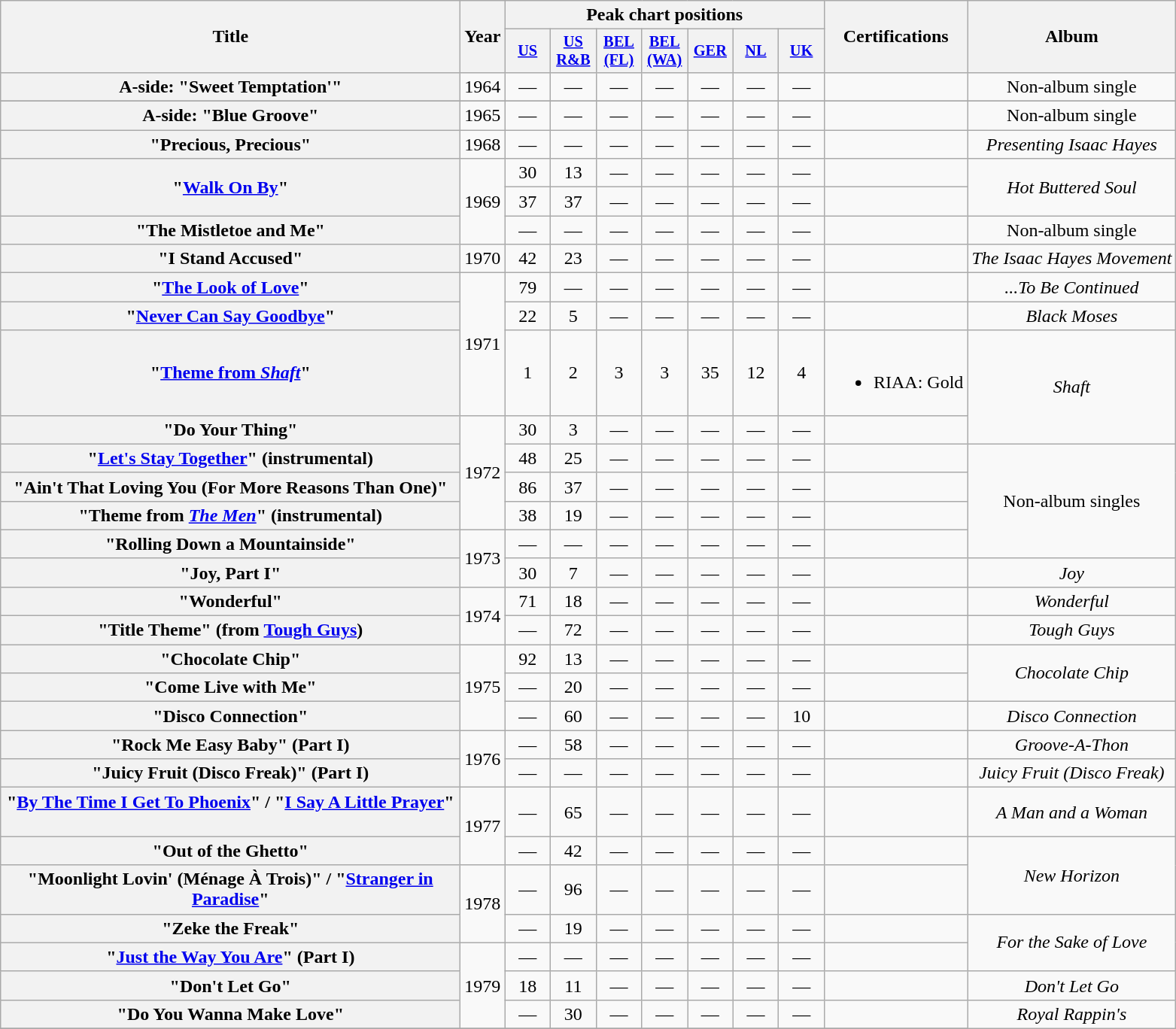<table class="wikitable plainrowheaders" style="text-align:center;">
<tr>
<th rowspan="2" style="width:25em;">Title</th>
<th rowspan="2">Year</th>
<th colspan="7">Peak chart positions</th>
<th rowspan="2">Certifications</th>
<th rowspan="2">Album</th>
</tr>
<tr>
<th scope="col" style="width:2.5em;font-size:85%"><a href='#'>US</a><br></th>
<th scope="col" style="width:2.5em;font-size:85%"><a href='#'>US<br>R&B</a><br></th>
<th scope="col" style="width:2.5em;font-size:85%"><a href='#'>BEL<br>(FL)</a><br></th>
<th scope="col" style="width:2.5em;font-size:85%"><a href='#'>BEL<br>(WA)</a><br></th>
<th scope="col" style="width:2.5em;font-size:85%"><a href='#'>GER</a><br></th>
<th scope="col" style="width:2.5em;font-size:85%"><a href='#'>NL</a><br></th>
<th scope="col" style="width:2.5em;font-size:85%"><a href='#'>UK</a><br></th>
</tr>
<tr>
<th scope="row">A-side: "Sweet Temptation'"<br></th>
<td>1964</td>
<td>—</td>
<td>—</td>
<td>—</td>
<td>—</td>
<td>—</td>
<td>—</td>
<td>—</td>
<td></td>
<td>Non-album single</td>
</tr>
<tr>
</tr>
<tr>
<th scope="row">A-side: "Blue Groove"<br></th>
<td>1965</td>
<td>—</td>
<td>—</td>
<td>—</td>
<td>—</td>
<td>—</td>
<td>—</td>
<td>—</td>
<td></td>
<td>Non-album single</td>
</tr>
<tr>
<th scope="row">"Precious, Precious"<br></th>
<td>1968</td>
<td>—</td>
<td>—</td>
<td>—</td>
<td>—</td>
<td>—</td>
<td>—</td>
<td>—</td>
<td></td>
<td><em>Presenting Isaac Hayes</em></td>
</tr>
<tr>
<th rowspan="2" scope="row">"<a href='#'>Walk On By</a>"<br></th>
<td rowspan="3">1969</td>
<td>30</td>
<td>13</td>
<td>—</td>
<td>—</td>
<td>—</td>
<td>—</td>
<td>—</td>
<td></td>
<td rowspan="2"><em>Hot Buttered Soul</em></td>
</tr>
<tr>
<td>37</td>
<td>37</td>
<td>—</td>
<td>—</td>
<td>—</td>
<td>—</td>
<td>—</td>
<td></td>
</tr>
<tr>
<th scope="row">"The Mistletoe and Me"<br></th>
<td>—</td>
<td>—</td>
<td>—</td>
<td>—</td>
<td>—</td>
<td>—</td>
<td>—</td>
<td></td>
<td>Non-album single</td>
</tr>
<tr>
<th scope="row">"I Stand Accused"<br></th>
<td>1970</td>
<td>42</td>
<td>23</td>
<td>—</td>
<td>—</td>
<td>—</td>
<td>—</td>
<td>—</td>
<td></td>
<td><em>The Isaac Hayes Movement</em></td>
</tr>
<tr>
<th scope="row">"<a href='#'>The Look of Love</a>"</th>
<td rowspan="3">1971</td>
<td>79</td>
<td>—</td>
<td>—</td>
<td>—</td>
<td>—</td>
<td>—</td>
<td>—</td>
<td></td>
<td><em>...To Be Continued</em></td>
</tr>
<tr>
<th scope="row">"<a href='#'>Never Can Say Goodbye</a>"<br></th>
<td>22</td>
<td>5</td>
<td>—</td>
<td>—</td>
<td>—</td>
<td>—</td>
<td>—</td>
<td></td>
<td><em>Black Moses</em></td>
</tr>
<tr>
<th scope="row">"<a href='#'>Theme from <em>Shaft</em></a>"<br></th>
<td>1</td>
<td>2</td>
<td>3</td>
<td>3</td>
<td>35</td>
<td>12</td>
<td>4</td>
<td><br><ul><li>RIAA: Gold</li></ul></td>
<td rowspan="2"><em>Shaft</em></td>
</tr>
<tr>
<th scope="row">"Do Your Thing"<br></th>
<td rowspan="4">1972</td>
<td>30</td>
<td>3</td>
<td>—</td>
<td>—</td>
<td>—</td>
<td>—</td>
<td>—</td>
<td></td>
</tr>
<tr>
<th scope="row">"<a href='#'>Let's Stay Together</a>" (instrumental)<br></th>
<td>48</td>
<td>25</td>
<td>—</td>
<td>—</td>
<td>—</td>
<td>—</td>
<td>—</td>
<td></td>
<td rowspan="4">Non-album singles</td>
</tr>
<tr>
<th scope="row">"Ain't That Loving You (For More Reasons Than One)"<br></th>
<td>86</td>
<td>37</td>
<td>—</td>
<td>—</td>
<td>—</td>
<td>—</td>
<td>—</td>
<td></td>
</tr>
<tr>
<th scope="row">"Theme from <em><a href='#'>The Men</a></em>" (instrumental)<br></th>
<td>38</td>
<td>19</td>
<td>—</td>
<td>—</td>
<td>—</td>
<td>—</td>
<td>—</td>
<td></td>
</tr>
<tr>
<th scope="row">"Rolling Down a Mountainside"<br></th>
<td rowspan="2">1973</td>
<td>—</td>
<td>—</td>
<td>—</td>
<td>—</td>
<td>—</td>
<td>—</td>
<td>—</td>
<td></td>
</tr>
<tr>
<th scope="row">"Joy, Part I"<br></th>
<td>30</td>
<td>7</td>
<td>—</td>
<td>—</td>
<td>—</td>
<td>—</td>
<td>—</td>
<td></td>
<td><em>Joy</em></td>
</tr>
<tr>
<th scope="row">"Wonderful"<br></th>
<td rowspan="2">1974</td>
<td>71</td>
<td>18</td>
<td>—</td>
<td>—</td>
<td>—</td>
<td>—</td>
<td>—</td>
<td></td>
<td><em>Wonderful</em></td>
</tr>
<tr>
<th scope="row">"Title Theme" (from <a href='#'>Tough Guys</a>)<br></th>
<td>—</td>
<td>72</td>
<td>—</td>
<td>—</td>
<td>—</td>
<td>—</td>
<td>—</td>
<td></td>
<td><em>Tough Guys</em></td>
</tr>
<tr>
<th scope="row">"Chocolate Chip"</th>
<td rowspan="3">1975</td>
<td>92</td>
<td>13</td>
<td>—</td>
<td>—</td>
<td>—</td>
<td>—</td>
<td>—</td>
<td></td>
<td rowspan="2"><em>Chocolate Chip</em></td>
</tr>
<tr>
<th scope="row">"Come Live with Me"<br></th>
<td>—</td>
<td>20</td>
<td>—</td>
<td>—</td>
<td>—</td>
<td>—</td>
<td>—</td>
<td></td>
</tr>
<tr>
<th scope="row">"Disco Connection"<br></th>
<td>—</td>
<td>60</td>
<td>—</td>
<td>—</td>
<td>—</td>
<td>—</td>
<td>10</td>
<td></td>
<td><em>Disco Connection</em></td>
</tr>
<tr>
<th scope="row">"Rock Me Easy Baby" (Part I)<br></th>
<td rowspan="2">1976</td>
<td>—</td>
<td>58</td>
<td>—</td>
<td>—</td>
<td>—</td>
<td>—</td>
<td>—</td>
<td></td>
<td><em>Groove-A-Thon</em></td>
</tr>
<tr>
<th scope="row">"Juicy Fruit (Disco Freak)" (Part I)<br></th>
<td>—</td>
<td>—</td>
<td>—</td>
<td>—</td>
<td>—</td>
<td>—</td>
<td>—</td>
<td></td>
<td><em>Juicy Fruit (Disco Freak)</em></td>
</tr>
<tr>
<th scope="row">"<a href='#'>By The Time I Get To Phoenix</a>" / "<a href='#'>I Say A Little Prayer</a>"<br><br></th>
<td rowspan="2">1977</td>
<td>—</td>
<td>65</td>
<td>—</td>
<td>—</td>
<td>—</td>
<td>—</td>
<td>—</td>
<td></td>
<td><em>A Man and a Woman</em></td>
</tr>
<tr>
<th scope="row">"Out of the Ghetto"<br></th>
<td>—</td>
<td>42</td>
<td>—</td>
<td>—</td>
<td>—</td>
<td>—</td>
<td>—</td>
<td></td>
<td rowspan="2"><em>New Horizon</em></td>
</tr>
<tr>
<th scope="row">"Moonlight Lovin' (Ménage À Trois)" / "<a href='#'>Stranger in Paradise</a>"</th>
<td rowspan="2">1978</td>
<td>—</td>
<td>96</td>
<td>—</td>
<td>—</td>
<td>—</td>
<td>—</td>
<td>—</td>
<td></td>
</tr>
<tr>
<th scope="row">"Zeke the Freak"<br></th>
<td>—</td>
<td>19</td>
<td>—</td>
<td>—</td>
<td>—</td>
<td>—</td>
<td>—</td>
<td></td>
<td rowspan="2"><em>For the Sake of Love</em></td>
</tr>
<tr>
<th scope="row">"<a href='#'>Just the Way You Are</a>" (Part I)<br></th>
<td rowspan="3">1979</td>
<td>—</td>
<td>—</td>
<td>—</td>
<td>—</td>
<td>—</td>
<td>—</td>
<td>—</td>
<td></td>
</tr>
<tr>
<th scope="row">"Don't Let Go"<br></th>
<td>18</td>
<td>11</td>
<td>—</td>
<td>—</td>
<td>—</td>
<td>—</td>
<td>—</td>
<td></td>
<td><em>Don't Let Go</em></td>
</tr>
<tr>
<th scope="row">"Do You Wanna Make Love"<br></th>
<td>—</td>
<td>30</td>
<td>—</td>
<td>—</td>
<td>—</td>
<td>—</td>
<td>—</td>
<td></td>
<td rowspan="2"><em>Royal Rappin's</em></td>
</tr>
<tr>
</tr>
</table>
